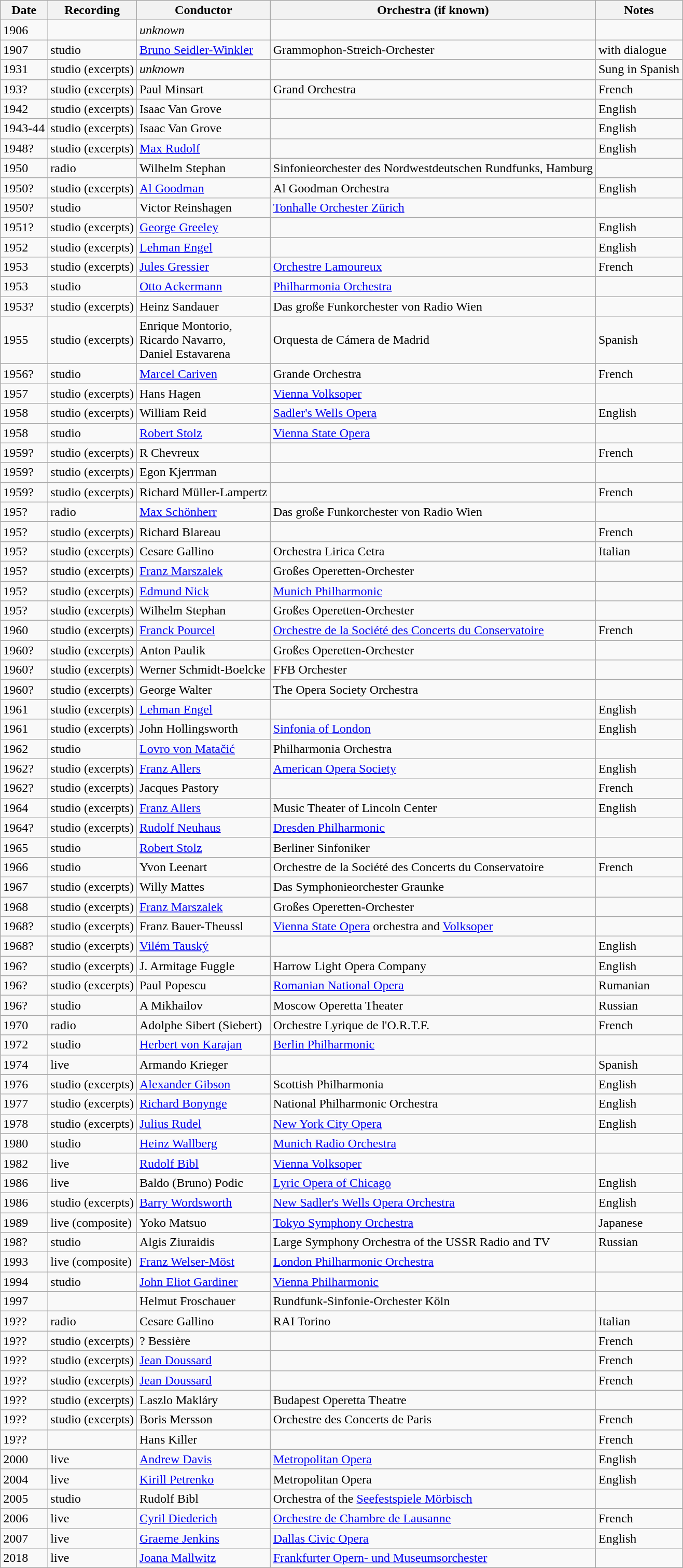<table class="wikitable">
<tr>
<th>Date</th>
<th>Recording</th>
<th>Conductor</th>
<th>Orchestra (if known)</th>
<th>Notes</th>
</tr>
<tr>
<td>1906</td>
<td></td>
<td><em>unknown</em></td>
<td></td>
<td></td>
</tr>
<tr>
<td>1907</td>
<td>studio</td>
<td><a href='#'>Bruno Seidler-Winkler</a></td>
<td>Grammophon-Streich-Orchester</td>
<td>with dialogue</td>
</tr>
<tr>
<td>1931</td>
<td>studio (excerpts)</td>
<td><em>unknown</em></td>
<td></td>
<td>Sung in Spanish</td>
</tr>
<tr>
<td>193?</td>
<td>studio (excerpts)</td>
<td>Paul Minsart</td>
<td>Grand Orchestra</td>
<td>French</td>
</tr>
<tr>
<td>1942</td>
<td>studio (excerpts)</td>
<td>Isaac Van Grove</td>
<td></td>
<td>English</td>
</tr>
<tr>
<td>1943-44</td>
<td>studio (excerpts)</td>
<td>Isaac Van Grove</td>
<td></td>
<td>English</td>
</tr>
<tr>
<td>1948?</td>
<td>studio (excerpts)</td>
<td><a href='#'>Max Rudolf</a></td>
<td></td>
<td>English</td>
</tr>
<tr>
<td>1950</td>
<td>radio</td>
<td>Wilhelm Stephan</td>
<td>Sinfonieorchester des Nordwestdeutschen Rundfunks, Hamburg</td>
<td></td>
</tr>
<tr>
<td>1950?</td>
<td>studio (excerpts)</td>
<td><a href='#'>Al Goodman</a></td>
<td>Al Goodman Orchestra</td>
<td>English</td>
</tr>
<tr>
<td>1950?</td>
<td>studio</td>
<td>Victor Reinshagen</td>
<td><a href='#'>Tonhalle Orchester Zürich</a></td>
<td></td>
</tr>
<tr>
<td>1951?</td>
<td>studio (excerpts)</td>
<td><a href='#'>George Greeley</a></td>
<td></td>
<td>English</td>
</tr>
<tr>
<td>1952</td>
<td>studio (excerpts)</td>
<td><a href='#'>Lehman Engel</a></td>
<td></td>
<td>English</td>
</tr>
<tr>
<td>1953</td>
<td>studio (excerpts)</td>
<td><a href='#'>Jules Gressier</a></td>
<td><a href='#'>Orchestre Lamoureux</a></td>
<td>French</td>
</tr>
<tr>
<td>1953</td>
<td>studio</td>
<td><a href='#'>Otto Ackermann</a></td>
<td><a href='#'>Philharmonia Orchestra</a></td>
<td></td>
</tr>
<tr>
<td>1953?</td>
<td>studio (excerpts)</td>
<td>Heinz Sandauer</td>
<td>Das große Funkorchester von Radio Wien</td>
<td></td>
</tr>
<tr>
<td>1955</td>
<td>studio (excerpts)</td>
<td>Enrique Montorio, <br>Ricardo Navarro, <br>Daniel Estavarena</td>
<td>Orquesta de Cámera de Madrid</td>
<td>Spanish</td>
</tr>
<tr>
<td>1956?</td>
<td>studio</td>
<td><a href='#'>Marcel Cariven</a></td>
<td>Grande Orchestra</td>
<td>French</td>
</tr>
<tr>
<td>1957</td>
<td>studio (excerpts)</td>
<td>Hans Hagen</td>
<td><a href='#'>Vienna Volksoper</a></td>
<td></td>
</tr>
<tr>
<td>1958</td>
<td>studio (excerpts)</td>
<td>William Reid</td>
<td><a href='#'>Sadler's Wells Opera</a></td>
<td>English</td>
</tr>
<tr>
<td>1958</td>
<td>studio</td>
<td><a href='#'>Robert Stolz</a></td>
<td><a href='#'>Vienna State Opera</a></td>
<td></td>
</tr>
<tr>
<td>1959?</td>
<td>studio (excerpts)</td>
<td>R Chevreux</td>
<td></td>
<td>French</td>
</tr>
<tr>
<td>1959?</td>
<td>studio (excerpts)</td>
<td>Egon Kjerrman</td>
<td></td>
<td></td>
</tr>
<tr>
<td>1959?</td>
<td>studio (excerpts)</td>
<td>Richard Müller-Lampertz</td>
<td></td>
<td>French</td>
</tr>
<tr>
<td>195?</td>
<td>radio</td>
<td><a href='#'>Max Schönherr</a></td>
<td>Das große Funkorchester von Radio Wien</td>
<td></td>
</tr>
<tr>
<td>195?</td>
<td>studio (excerpts)</td>
<td>Richard Blareau</td>
<td></td>
<td>French</td>
</tr>
<tr>
<td>195?</td>
<td>studio (excerpts)</td>
<td>Cesare Gallino</td>
<td>Orchestra Lirica Cetra</td>
<td>Italian</td>
</tr>
<tr>
<td>195?</td>
<td>studio (excerpts)</td>
<td><a href='#'>Franz Marszalek</a></td>
<td>Großes Operetten-Orchester</td>
<td></td>
</tr>
<tr>
<td>195?</td>
<td>studio (excerpts)</td>
<td><a href='#'>Edmund Nick</a></td>
<td><a href='#'>Munich Philharmonic</a></td>
<td></td>
</tr>
<tr>
<td>195?</td>
<td>studio (excerpts)</td>
<td>Wilhelm Stephan</td>
<td>Großes Operetten-Orchester</td>
<td></td>
</tr>
<tr>
<td>1960</td>
<td>studio (excerpts)</td>
<td><a href='#'>Franck Pourcel</a></td>
<td><a href='#'>Orchestre de la Société des Concerts du Conservatoire</a></td>
<td>French</td>
</tr>
<tr>
<td>1960?</td>
<td>studio (excerpts)</td>
<td>Anton Paulik</td>
<td>Großes Operetten-Orchester</td>
<td></td>
</tr>
<tr>
<td>1960?</td>
<td>studio (excerpts)</td>
<td>Werner Schmidt-Boelcke</td>
<td>FFB Orchester</td>
<td></td>
</tr>
<tr>
<td>1960?</td>
<td>studio (excerpts)</td>
<td>George Walter</td>
<td>The Opera Society Orchestra</td>
<td></td>
</tr>
<tr>
<td>1961</td>
<td>studio (excerpts)</td>
<td><a href='#'>Lehman Engel</a></td>
<td></td>
<td>English</td>
</tr>
<tr>
<td>1961</td>
<td>studio (excerpts)</td>
<td>John Hollingsworth</td>
<td><a href='#'>Sinfonia of London</a></td>
<td>English</td>
</tr>
<tr>
<td>1962</td>
<td>studio</td>
<td><a href='#'>Lovro von Matačić</a></td>
<td>Philharmonia Orchestra</td>
<td></td>
</tr>
<tr>
<td>1962?</td>
<td>studio (excerpts)</td>
<td><a href='#'>Franz Allers</a></td>
<td><a href='#'>American Opera Society</a></td>
<td>English</td>
</tr>
<tr>
<td>1962?</td>
<td>studio (excerpts)</td>
<td>Jacques Pastory</td>
<td></td>
<td>French</td>
</tr>
<tr>
<td>1964</td>
<td>studio (excerpts)</td>
<td><a href='#'>Franz Allers</a></td>
<td>Music Theater of Lincoln Center</td>
<td>English</td>
</tr>
<tr>
<td>1964?</td>
<td>studio (excerpts)</td>
<td><a href='#'>Rudolf Neuhaus</a></td>
<td><a href='#'>Dresden Philharmonic</a></td>
<td></td>
</tr>
<tr>
<td>1965</td>
<td>studio</td>
<td><a href='#'>Robert Stolz</a></td>
<td>Berliner Sinfoniker</td>
<td></td>
</tr>
<tr>
<td>1966</td>
<td>studio</td>
<td>Yvon Leenart</td>
<td>Orchestre de la Société des Concerts du Conservatoire</td>
<td>French</td>
</tr>
<tr>
<td>1967</td>
<td>studio (excerpts)</td>
<td>Willy Mattes</td>
<td>Das Symphonieorchester Graunke</td>
<td></td>
</tr>
<tr>
<td>1968</td>
<td>studio (excerpts)</td>
<td><a href='#'>Franz Marszalek</a></td>
<td>Großes Operetten-Orchester</td>
<td></td>
</tr>
<tr>
<td>1968?</td>
<td>studio (excerpts)</td>
<td>Franz Bauer-Theussl</td>
<td><a href='#'>Vienna State Opera</a> orchestra and <a href='#'>Volksoper</a></td>
<td></td>
</tr>
<tr>
<td>1968?</td>
<td>studio (excerpts)</td>
<td><a href='#'>Vilém Tauský</a></td>
<td></td>
<td>English</td>
</tr>
<tr>
<td>196?</td>
<td>studio (excerpts)</td>
<td>J. Armitage Fuggle</td>
<td>Harrow Light Opera Company</td>
<td>English</td>
</tr>
<tr>
<td>196?</td>
<td>studio (excerpts)</td>
<td>Paul Popescu</td>
<td><a href='#'>Romanian National Opera</a></td>
<td>Rumanian</td>
</tr>
<tr>
<td>196?</td>
<td>studio</td>
<td>A Mikhailov</td>
<td>Moscow Operetta Theater</td>
<td>Russian</td>
</tr>
<tr>
<td>1970</td>
<td>radio</td>
<td>Adolphe Sibert (Siebert)</td>
<td>Orchestre Lyrique de l'O.R.T.F.</td>
<td>French</td>
</tr>
<tr>
<td>1972</td>
<td>studio</td>
<td><a href='#'>Herbert von Karajan</a></td>
<td><a href='#'>Berlin Philharmonic</a></td>
<td></td>
</tr>
<tr>
<td>1974</td>
<td>live</td>
<td>Armando Krieger</td>
<td></td>
<td>Spanish</td>
</tr>
<tr>
<td>1976</td>
<td>studio (excerpts)</td>
<td><a href='#'>Alexander Gibson</a></td>
<td>Scottish Philharmonia</td>
<td>English</td>
</tr>
<tr>
<td>1977</td>
<td>studio (excerpts)</td>
<td><a href='#'>Richard Bonynge</a></td>
<td>National Philharmonic Orchestra</td>
<td>English</td>
</tr>
<tr>
<td>1978</td>
<td>studio (excerpts)</td>
<td><a href='#'>Julius Rudel</a></td>
<td><a href='#'>New York City Opera</a></td>
<td>English</td>
</tr>
<tr>
<td>1980</td>
<td>studio</td>
<td><a href='#'>Heinz Wallberg</a></td>
<td><a href='#'>Munich Radio Orchestra</a></td>
<td></td>
</tr>
<tr>
<td>1982</td>
<td>live</td>
<td><a href='#'>Rudolf Bibl</a></td>
<td><a href='#'>Vienna Volksoper</a></td>
<td></td>
</tr>
<tr>
<td>1986</td>
<td>live</td>
<td>Baldo (Bruno) Podic</td>
<td><a href='#'>Lyric Opera of Chicago</a></td>
<td>English</td>
</tr>
<tr>
<td>1986</td>
<td>studio (excerpts)</td>
<td><a href='#'>Barry Wordsworth</a></td>
<td><a href='#'>New Sadler's Wells Opera Orchestra</a></td>
<td>English</td>
</tr>
<tr>
<td>1989</td>
<td>live (composite)</td>
<td>Yoko Matsuo</td>
<td><a href='#'>Tokyo Symphony Orchestra</a></td>
<td>Japanese</td>
</tr>
<tr>
<td>198?</td>
<td>studio</td>
<td>Algis Ziuraidis</td>
<td>Large Symphony Orchestra of the USSR Radio and TV</td>
<td>Russian</td>
</tr>
<tr>
<td>1993</td>
<td>live (composite)</td>
<td><a href='#'>Franz Welser-Möst</a></td>
<td><a href='#'>London Philharmonic Orchestra</a></td>
<td></td>
</tr>
<tr>
<td>1994</td>
<td>studio</td>
<td><a href='#'>John Eliot Gardiner</a></td>
<td><a href='#'>Vienna Philharmonic</a></td>
<td></td>
</tr>
<tr>
<td>1997</td>
<td></td>
<td>Helmut Froschauer</td>
<td>Rundfunk-Sinfonie-Orchester Köln</td>
<td></td>
</tr>
<tr>
<td>19??</td>
<td>radio</td>
<td>Cesare Gallino</td>
<td>RAI Torino</td>
<td>Italian</td>
</tr>
<tr>
<td>19??</td>
<td>studio (excerpts)</td>
<td>? Bessière</td>
<td></td>
<td>French</td>
</tr>
<tr>
<td>19??</td>
<td>studio (excerpts)</td>
<td><a href='#'>Jean Doussard</a></td>
<td></td>
<td>French</td>
</tr>
<tr>
<td>19??</td>
<td>studio (excerpts)</td>
<td><a href='#'>Jean Doussard</a></td>
<td></td>
<td>French</td>
</tr>
<tr>
<td>19??</td>
<td>studio (excerpts)</td>
<td>Laszlo Makláry</td>
<td>Budapest Operetta Theatre</td>
<td></td>
</tr>
<tr>
<td>19??</td>
<td>studio (excerpts)</td>
<td>Boris Mersson</td>
<td>Orchestre des Concerts de Paris</td>
<td>French</td>
</tr>
<tr>
<td>19??</td>
<td></td>
<td>Hans Killer</td>
<td></td>
<td>French</td>
</tr>
<tr>
<td>2000</td>
<td>live</td>
<td><a href='#'>Andrew Davis</a></td>
<td><a href='#'>Metropolitan Opera</a></td>
<td>English</td>
</tr>
<tr>
<td>2004</td>
<td>live</td>
<td><a href='#'>Kirill Petrenko</a></td>
<td>Metropolitan Opera</td>
<td>English</td>
</tr>
<tr>
<td>2005</td>
<td>studio</td>
<td>Rudolf Bibl</td>
<td>Orchestra of the <a href='#'>Seefestspiele Mörbisch</a></td>
<td></td>
</tr>
<tr>
<td>2006</td>
<td>live</td>
<td><a href='#'>Cyril Diederich</a></td>
<td><a href='#'>Orchestre de Chambre de Lausanne</a></td>
<td>French</td>
</tr>
<tr>
<td>2007</td>
<td>live</td>
<td><a href='#'>Graeme Jenkins</a></td>
<td><a href='#'>Dallas Civic Opera</a></td>
<td>English</td>
</tr>
<tr>
<td>2018</td>
<td>live</td>
<td><a href='#'>Joana Mallwitz</a></td>
<td><a href='#'>Frankfurter Opern- und Museumsorchester</a></td>
<td></td>
</tr>
</table>
